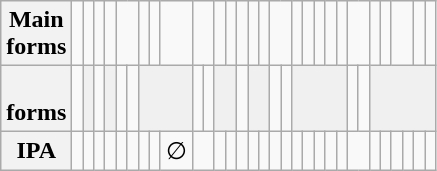<table class="wikitable" style=" text-align: center;">
<tr>
<th>Main <br> forms</th>
<td> <br> </td>
<td> <br> </td>
<td> <br> </td>
<td> <br> </td>
<td colspan="2"> <br> </td>
<td> <br> </td>
<td> <br> </td>
<td> <br> </td>
<td colspan="2"> <br> </td>
<td> <br> </td>
<td> <br> </td>
<td> <br> </td>
<td> <br> </td>
<td> <br> </td>
<td colspan="2"> <br> </td>
<td> <br> </td>
<td> <br> </td>
<td> <br> </td>
<td> <br> </td>
<td> <br> </td>
<td colspan="2"> <br> </td>
<td> <br> </td>
<td> <br> </td>
<td colspan="2"> <br> </td>
<td> <br> </td>
<td> <br> </td>
</tr>
<tr>
<th> <br> forms</th>
<td> <br> </td>
<td colspan="1" style="background-color:#f0f0f0;"></td>
<td> <br> </td>
<td colspan="1" style="background-color:#f0f0f0;"></td>
<td> <br> </td>
<td> <br> </td>
<td colspan="3" style="background-color:#f0f0f0;"></td>
<td> <br> </td>
<td> <br> </td>
<td colspan="2" style="background-color:#f0f0f0;"></td>
<td> <br> </td>
<td colspan="2" style="background-color:#f0f0f0;"></td>
<td> <br> </td>
<td> <br> </td>
<td colspan="5" style="background-color:#f0f0f0;"></td>
<td> <br> </td>
<td> <br> </td>
<td colspan="6" style="background-color:#f0f0f0;"></td>
</tr>
<tr>
<th>IPA </th>
<td></td>
<td></td>
<td> <br> </td>
<td></td>
<td></td>
<td></td>
<td></td>
<td> <br> </td>
<td>∅</td>
<td colspan="2"> <br> </td>
<td></td>
<td></td>
<td></td>
<td></td>
<td></td>
<td></td>
<td></td>
<td></td>
<td></td>
<td> <br> </td>
<td> <br> </td>
<td></td>
<td colspan="2"> <br> </td>
<td></td>
<td> <br> </td>
<td> <br> </td>
<td> <br> </td>
<td> <br> </td>
<td></td>
</tr>
</table>
